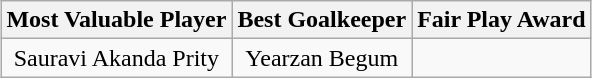<table class="wikitable" style="text-align: center; margin: 0 auto;">
<tr>
<th>Most Valuable Player</th>
<th>Best Goalkeeper</th>
<th>Fair Play Award</th>
</tr>
<tr>
<td> Sauravi Akanda Prity</td>
<td> Yearzan Begum</td>
<td></td>
</tr>
</table>
